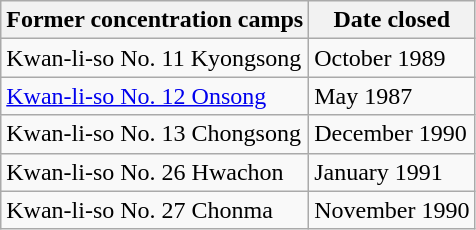<table class="wikitable">
<tr>
<th>Former concentration camps</th>
<th>Date closed</th>
</tr>
<tr>
<td>Kwan-li-so No. 11 Kyongsong</td>
<td>October 1989</td>
</tr>
<tr>
<td><a href='#'>Kwan-li-so No. 12 Onsong</a></td>
<td>May 1987</td>
</tr>
<tr>
<td>Kwan-li-so No. 13 Chongsong</td>
<td>December 1990</td>
</tr>
<tr>
<td>Kwan-li-so No. 26 Hwachon</td>
<td>January 1991</td>
</tr>
<tr>
<td>Kwan-li-so No. 27 Chonma</td>
<td>November 1990</td>
</tr>
</table>
